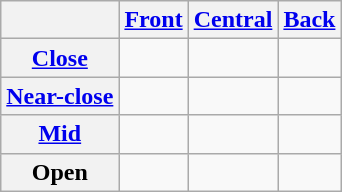<table class="wikitable" style="text-align:center">
<tr>
<th></th>
<th><a href='#'>Front</a></th>
<th><a href='#'>Central</a></th>
<th><a href='#'>Back</a></th>
</tr>
<tr>
<th><a href='#'>Close</a></th>
<td></td>
<td></td>
<td></td>
</tr>
<tr>
<th><a href='#'>Near-close</a></th>
<td></td>
<td></td>
<td></td>
</tr>
<tr>
<th><a href='#'>Mid</a></th>
<td></td>
<td></td>
<td></td>
</tr>
<tr>
<th>Open</th>
<td></td>
<td></td>
<td></td>
</tr>
</table>
